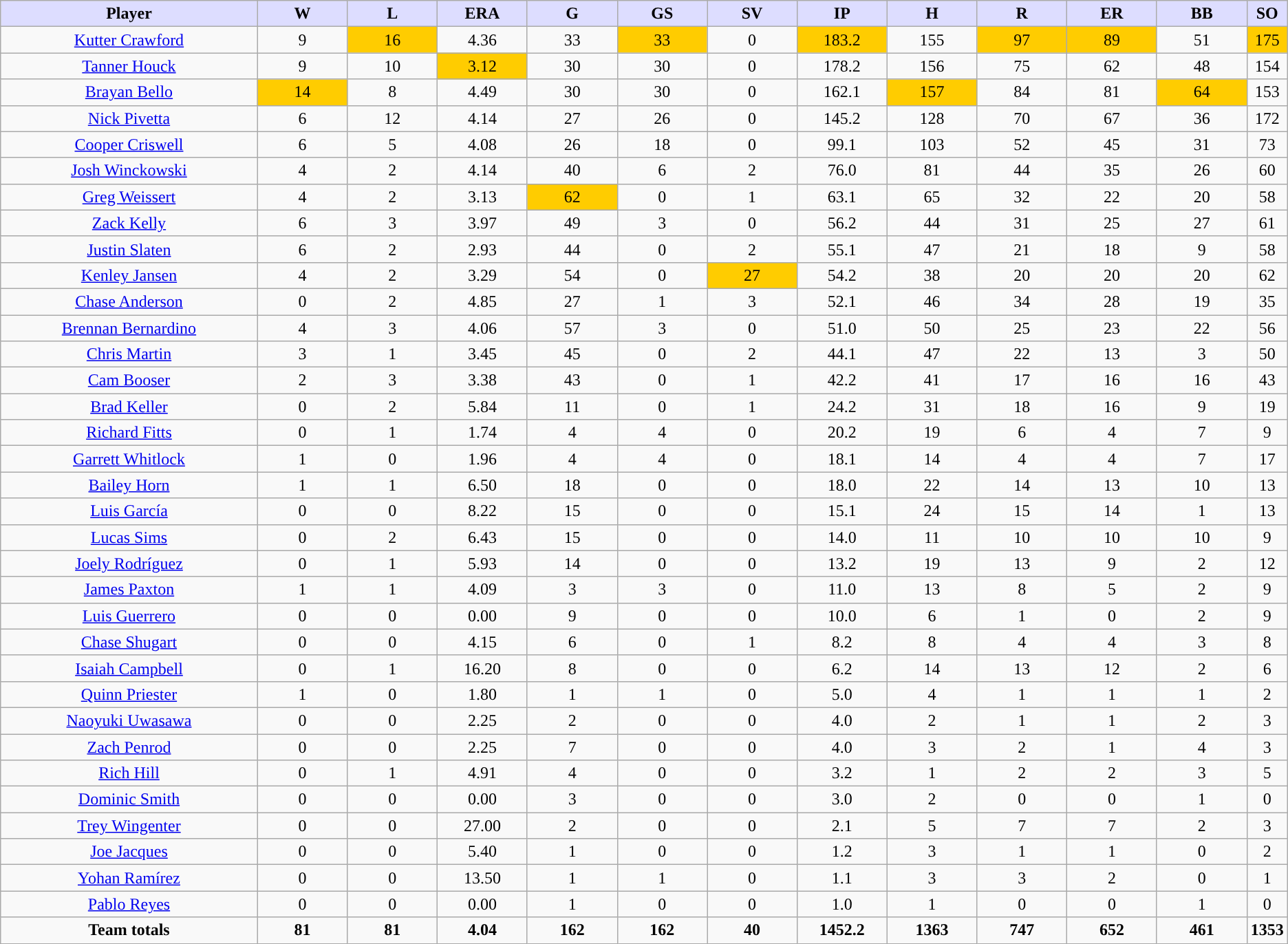<table class="wikitable" style="text-align:center;">
<tr>
<th style="background:#ddf;width:20%;"><strong>Player</strong></th>
<th style="background:#ddf;width:7%;"><strong>W</strong></th>
<th style="background:#ddf;width:7%;"><strong>L</strong></th>
<th style="background:#ddf;width:7%;"><strong>ERA</strong></th>
<th style="background:#ddf;width:7%;"><strong>G</strong></th>
<th style="background:#ddf;width:7%;"><strong>GS</strong></th>
<th style="background:#ddf;width:7%;"><strong>SV</strong></th>
<th style="background:#ddf;width:7%;"><strong>IP</strong></th>
<th style="background:#ddf;width:7%;"><strong>H</strong></th>
<th style="background:#ddf;width:7%;"><strong>R</strong></th>
<th style="background:#ddf;width:7%;"><strong>ER</strong></th>
<th style="background:#ddf;width:7%;"><strong>BB</strong></th>
<th style="background:#ddf;width:7%;"><strong>SO</strong></th>
</tr>
<tr>
<td><a href='#'>Kutter Crawford</a></td>
<td>9</td>
<td bgcolor=#ffcc00>16</td>
<td>4.36</td>
<td>33</td>
<td bgcolor=#ffcc00>33</td>
<td>0</td>
<td bgcolor=#ffcc00>183.2</td>
<td>155</td>
<td bgcolor=#ffcc00>97</td>
<td bgcolor=#ffcc00>89</td>
<td>51</td>
<td bgcolor=#ffcc00>175</td>
</tr>
<tr>
<td><a href='#'>Tanner Houck</a></td>
<td>9</td>
<td>10</td>
<td bgcolor=#ffcc00>3.12</td>
<td>30</td>
<td>30</td>
<td>0</td>
<td>178.2</td>
<td>156</td>
<td>75</td>
<td>62</td>
<td>48</td>
<td>154</td>
</tr>
<tr>
<td><a href='#'>Brayan Bello</a></td>
<td bgcolor=#ffcc00>14</td>
<td>8</td>
<td>4.49</td>
<td>30</td>
<td>30</td>
<td>0</td>
<td>162.1</td>
<td bgcolor=#ffcc00>157</td>
<td>84</td>
<td>81</td>
<td bgcolor=#ffcc00>64</td>
<td>153</td>
</tr>
<tr>
<td><a href='#'>Nick Pivetta</a></td>
<td>6</td>
<td>12</td>
<td>4.14</td>
<td>27</td>
<td>26</td>
<td>0</td>
<td>145.2</td>
<td>128</td>
<td>70</td>
<td>67</td>
<td>36</td>
<td>172</td>
</tr>
<tr>
<td><a href='#'>Cooper Criswell</a></td>
<td>6</td>
<td>5</td>
<td>4.08</td>
<td>26</td>
<td>18</td>
<td>0</td>
<td>99.1</td>
<td>103</td>
<td>52</td>
<td>45</td>
<td>31</td>
<td>73</td>
</tr>
<tr>
<td><a href='#'>Josh Winckowski</a></td>
<td>4</td>
<td>2</td>
<td>4.14</td>
<td>40</td>
<td>6</td>
<td>2</td>
<td>76.0</td>
<td>81</td>
<td>44</td>
<td>35</td>
<td>26</td>
<td>60</td>
</tr>
<tr>
<td><a href='#'>Greg Weissert</a></td>
<td>4</td>
<td>2</td>
<td>3.13</td>
<td bgcolor=#ffcc00>62</td>
<td>0</td>
<td>1</td>
<td>63.1</td>
<td>65</td>
<td>32</td>
<td>22</td>
<td>20</td>
<td>58</td>
</tr>
<tr>
<td><a href='#'>Zack Kelly</a></td>
<td>6</td>
<td>3</td>
<td>3.97</td>
<td>49</td>
<td>3</td>
<td>0</td>
<td>56.2</td>
<td>44</td>
<td>31</td>
<td>25</td>
<td>27</td>
<td>61</td>
</tr>
<tr>
<td><a href='#'>Justin Slaten</a></td>
<td>6</td>
<td>2</td>
<td>2.93</td>
<td>44</td>
<td>0</td>
<td>2</td>
<td>55.1</td>
<td>47</td>
<td>21</td>
<td>18</td>
<td>9</td>
<td>58</td>
</tr>
<tr>
<td><a href='#'>Kenley Jansen</a></td>
<td>4</td>
<td>2</td>
<td>3.29</td>
<td>54</td>
<td>0</td>
<td bgcolor=#ffcc00>27</td>
<td>54.2</td>
<td>38</td>
<td>20</td>
<td>20</td>
<td>20</td>
<td>62</td>
</tr>
<tr>
<td><a href='#'>Chase Anderson</a></td>
<td>0</td>
<td>2</td>
<td>4.85</td>
<td>27</td>
<td>1</td>
<td>3</td>
<td>52.1</td>
<td>46</td>
<td>34</td>
<td>28</td>
<td>19</td>
<td>35</td>
</tr>
<tr>
<td><a href='#'>Brennan Bernardino</a></td>
<td>4</td>
<td>3</td>
<td>4.06</td>
<td>57</td>
<td>3</td>
<td>0</td>
<td>51.0</td>
<td>50</td>
<td>25</td>
<td>23</td>
<td>22</td>
<td>56</td>
</tr>
<tr>
<td><a href='#'>Chris Martin</a></td>
<td>3</td>
<td>1</td>
<td>3.45</td>
<td>45</td>
<td>0</td>
<td>2</td>
<td>44.1</td>
<td>47</td>
<td>22</td>
<td>13</td>
<td>3</td>
<td>50</td>
</tr>
<tr>
<td><a href='#'>Cam Booser</a></td>
<td>2</td>
<td>3</td>
<td>3.38</td>
<td>43</td>
<td>0</td>
<td>1</td>
<td>42.2</td>
<td>41</td>
<td>17</td>
<td>16</td>
<td>16</td>
<td>43</td>
</tr>
<tr>
<td><a href='#'>Brad Keller</a></td>
<td>0</td>
<td>2</td>
<td>5.84</td>
<td>11</td>
<td>0</td>
<td>1</td>
<td>24.2</td>
<td>31</td>
<td>18</td>
<td>16</td>
<td>9</td>
<td>19</td>
</tr>
<tr>
<td><a href='#'>Richard Fitts</a></td>
<td>0</td>
<td>1</td>
<td>1.74</td>
<td>4</td>
<td>4</td>
<td>0</td>
<td>20.2</td>
<td>19</td>
<td>6</td>
<td>4</td>
<td>7</td>
<td>9</td>
</tr>
<tr>
<td><a href='#'>Garrett Whitlock</a></td>
<td>1</td>
<td>0</td>
<td>1.96</td>
<td>4</td>
<td>4</td>
<td>0</td>
<td>18.1</td>
<td>14</td>
<td>4</td>
<td>4</td>
<td>7</td>
<td>17</td>
</tr>
<tr>
<td><a href='#'>Bailey Horn</a></td>
<td>1</td>
<td>1</td>
<td>6.50</td>
<td>18</td>
<td>0</td>
<td>0</td>
<td>18.0</td>
<td>22</td>
<td>14</td>
<td>13</td>
<td>10</td>
<td>13</td>
</tr>
<tr>
<td><a href='#'>Luis García</a></td>
<td>0</td>
<td>0</td>
<td>8.22</td>
<td>15</td>
<td>0</td>
<td>0</td>
<td>15.1</td>
<td>24</td>
<td>15</td>
<td>14</td>
<td>1</td>
<td>13</td>
</tr>
<tr>
<td><a href='#'>Lucas Sims</a></td>
<td>0</td>
<td>2</td>
<td>6.43</td>
<td>15</td>
<td>0</td>
<td>0</td>
<td>14.0</td>
<td>11</td>
<td>10</td>
<td>10</td>
<td>10</td>
<td>9</td>
</tr>
<tr>
<td><a href='#'>Joely Rodríguez</a></td>
<td>0</td>
<td>1</td>
<td>5.93</td>
<td>14</td>
<td>0</td>
<td>0</td>
<td>13.2</td>
<td>19</td>
<td>13</td>
<td>9</td>
<td>2</td>
<td>12</td>
</tr>
<tr>
<td><a href='#'>James Paxton</a></td>
<td>1</td>
<td>1</td>
<td>4.09</td>
<td>3</td>
<td>3</td>
<td>0</td>
<td>11.0</td>
<td>13</td>
<td>8</td>
<td>5</td>
<td>2</td>
<td>9</td>
</tr>
<tr>
<td><a href='#'>Luis Guerrero</a></td>
<td>0</td>
<td>0</td>
<td>0.00</td>
<td>9</td>
<td>0</td>
<td>0</td>
<td>10.0</td>
<td>6</td>
<td>1</td>
<td>0</td>
<td>2</td>
<td>9</td>
</tr>
<tr>
<td><a href='#'>Chase Shugart</a></td>
<td>0</td>
<td>0</td>
<td>4.15</td>
<td>6</td>
<td>0</td>
<td>1</td>
<td>8.2</td>
<td>8</td>
<td>4</td>
<td>4</td>
<td>3</td>
<td>8</td>
</tr>
<tr>
<td><a href='#'>Isaiah Campbell</a></td>
<td>0</td>
<td>1</td>
<td>16.20</td>
<td>8</td>
<td>0</td>
<td>0</td>
<td>6.2</td>
<td>14</td>
<td>13</td>
<td>12</td>
<td>2</td>
<td>6</td>
</tr>
<tr>
<td><a href='#'>Quinn Priester</a></td>
<td>1</td>
<td>0</td>
<td>1.80</td>
<td>1</td>
<td>1</td>
<td>0</td>
<td>5.0</td>
<td>4</td>
<td>1</td>
<td>1</td>
<td>1</td>
<td>2</td>
</tr>
<tr>
<td><a href='#'>Naoyuki Uwasawa</a></td>
<td>0</td>
<td>0</td>
<td>2.25</td>
<td>2</td>
<td>0</td>
<td>0</td>
<td>4.0</td>
<td>2</td>
<td>1</td>
<td>1</td>
<td>2</td>
<td>3</td>
</tr>
<tr>
<td><a href='#'>Zach Penrod</a></td>
<td>0</td>
<td>0</td>
<td>2.25</td>
<td>7</td>
<td>0</td>
<td>0</td>
<td>4.0</td>
<td>3</td>
<td>2</td>
<td>1</td>
<td>4</td>
<td>3</td>
</tr>
<tr>
<td><a href='#'>Rich Hill</a></td>
<td>0</td>
<td>1</td>
<td>4.91</td>
<td>4</td>
<td>0</td>
<td>0</td>
<td>3.2</td>
<td>1</td>
<td>2</td>
<td>2</td>
<td>3</td>
<td>5</td>
</tr>
<tr>
<td><a href='#'>Dominic Smith</a></td>
<td>0</td>
<td>0</td>
<td>0.00</td>
<td>3</td>
<td>0</td>
<td>0</td>
<td>3.0</td>
<td>2</td>
<td>0</td>
<td>0</td>
<td>1</td>
<td>0</td>
</tr>
<tr>
<td><a href='#'>Trey Wingenter</a></td>
<td>0</td>
<td>0</td>
<td>27.00</td>
<td>2</td>
<td>0</td>
<td>0</td>
<td>2.1</td>
<td>5</td>
<td>7</td>
<td>7</td>
<td>2</td>
<td>3</td>
</tr>
<tr>
<td><a href='#'>Joe Jacques</a></td>
<td>0</td>
<td>0</td>
<td>5.40</td>
<td>1</td>
<td>0</td>
<td>0</td>
<td>1.2</td>
<td>3</td>
<td>1</td>
<td>1</td>
<td>0</td>
<td>2</td>
</tr>
<tr>
<td><a href='#'>Yohan Ramírez</a></td>
<td>0</td>
<td>0</td>
<td>13.50</td>
<td>1</td>
<td>1</td>
<td>0</td>
<td>1.1</td>
<td>3</td>
<td>3</td>
<td>2</td>
<td>0</td>
<td>1</td>
</tr>
<tr>
<td><a href='#'>Pablo Reyes</a></td>
<td>0</td>
<td>0</td>
<td>0.00</td>
<td>1</td>
<td>0</td>
<td>0</td>
<td>1.0</td>
<td>1</td>
<td>0</td>
<td>0</td>
<td>1</td>
<td>0</td>
</tr>
<tr>
<td><strong>Team totals</strong></td>
<td><strong>81</strong></td>
<td><strong>81</strong></td>
<td><strong>4.04</strong></td>
<td><strong>162</strong></td>
<td><strong>162</strong></td>
<td><strong>40</strong></td>
<td><strong>1452.2</strong></td>
<td><strong>1363</strong></td>
<td><strong>747</strong></td>
<td><strong>652</strong></td>
<td><strong>461</strong></td>
<td><strong>1353</strong></td>
</tr>
</table>
